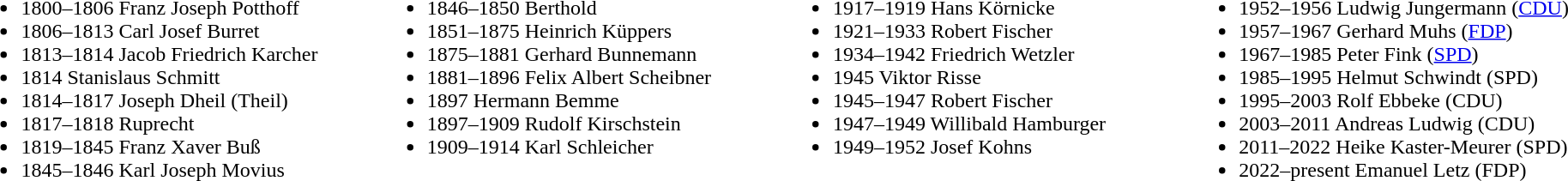<table width="100%">
<tr valign="top">
<td width="25%"><br><ul><li>1800–1806 Franz Joseph Potthoff</li><li>1806–1813 Carl Josef Burret</li><li>1813–1814 Jacob Friedrich Karcher</li><li>1814 Stanislaus Schmitt</li><li>1814–1817 Joseph Dheil (Theil)</li><li>1817–1818 Ruprecht</li><li>1819–1845 Franz Xaver Buß</li><li>1845–1846 Karl Joseph Movius</li></ul></td>
<td width="25%"><br><ul><li>1846–1850 Berthold</li><li>1851–1875 Heinrich Küppers</li><li>1875–1881 Gerhard Bunnemann</li><li>1881–1896 Felix Albert Scheibner</li><li>1897 Hermann Bemme</li><li>1897–1909 Rudolf Kirschstein</li><li>1909–1914 Karl Schleicher</li></ul></td>
<td width="25%"><br><ul><li>1917–1919 Hans Körnicke</li><li>1921–1933 Robert Fischer</li><li>1934–1942 Friedrich Wetzler</li><li>1945 Viktor Risse</li><li>1945–1947 Robert Fischer</li><li>1947–1949 Willibald Hamburger</li><li>1949–1952 Josef Kohns</li></ul></td>
<td width="25%"><br><ul><li>1952–1956 Ludwig Jungermann (<a href='#'>CDU</a>)</li><li>1957–1967 Gerhard Muhs (<a href='#'>FDP</a>)</li><li>1967–1985 Peter Fink (<a href='#'>SPD</a>)</li><li>1985–1995 Helmut Schwindt (SPD)</li><li>1995–2003 Rolf Ebbeke (CDU)</li><li>2003–2011 Andreas Ludwig (CDU)</li><li>2011–2022 Heike Kaster-Meurer (SPD)</li><li>2022–present Emanuel Letz (FDP)</li></ul></td>
</tr>
</table>
